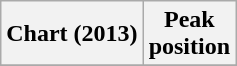<table class="wikitable plainrowheaders" style="text-align:center">
<tr>
<th scope="col">Chart (2013)</th>
<th scope="col">Peak<br>position</th>
</tr>
<tr>
</tr>
</table>
